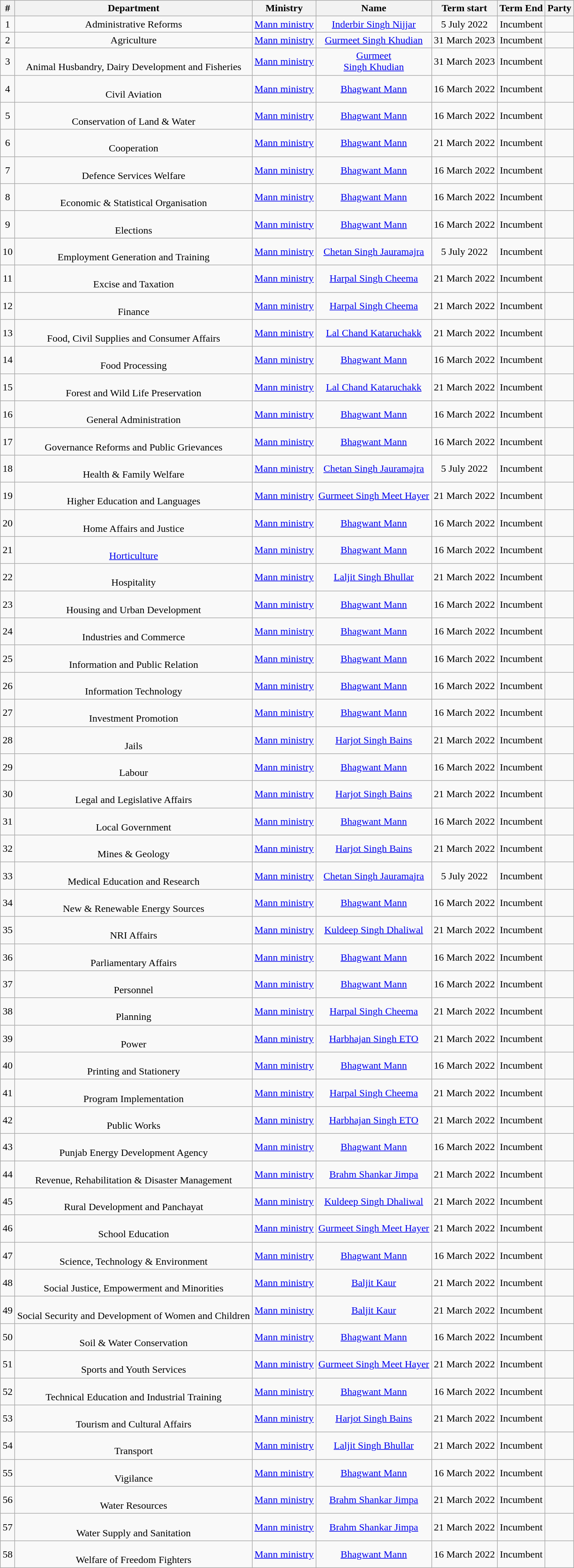<table class="wikitable sortable" style="text-align:center;">
<tr>
<th>#</th>
<th>Department</th>
<th>Ministry</th>
<th>Name</th>
<th>Term start</th>
<th>Term End</th>
<th colspan="2" scope="col">Party</th>
</tr>
<tr>
<td>1</td>
<td>Administrative Reforms</td>
<td><a href='#'>Mann ministry</a></td>
<td><a href='#'>Inderbir Singh Nijjar</a></td>
<td>5 July 2022</td>
<td>Incumbent</td>
<td></td>
</tr>
<tr>
<td>2</td>
<td>Agriculture</td>
<td><a href='#'>Mann ministry</a></td>
<td><a href='#'>Gurmeet Singh Khudian</a></td>
<td>31 March 2023</td>
<td>Incumbent</td>
<td></td>
</tr>
<tr>
<td>3</td>
<td><br>Animal Husbandry, Dairy Development and Fisheries</td>
<td><a href='#'>Mann ministry</a></td>
<td><a href='#'>Gurmeet</a><br><a href='#'>Singh Khudian</a></td>
<td>31 March 2023</td>
<td>Incumbent</td>
<td></td>
</tr>
<tr>
<td>4</td>
<td><br>Civil Aviation</td>
<td><a href='#'>Mann ministry</a></td>
<td><a href='#'>Bhagwant Mann</a></td>
<td>16 March 2022</td>
<td>Incumbent</td>
<td></td>
</tr>
<tr>
<td>5</td>
<td><br>Conservation of Land & Water</td>
<td><a href='#'>Mann ministry</a></td>
<td><a href='#'>Bhagwant Mann</a></td>
<td>16 March 2022</td>
<td>Incumbent</td>
<td></td>
</tr>
<tr>
<td>6</td>
<td><br>Cooperation</td>
<td><a href='#'>Mann ministry</a></td>
<td><a href='#'>Bhagwant Mann</a></td>
<td>21 March 2022</td>
<td>Incumbent</td>
<td></td>
</tr>
<tr>
<td>7</td>
<td><br>Defence Services Welfare</td>
<td><a href='#'>Mann ministry</a></td>
<td><a href='#'>Bhagwant Mann</a></td>
<td>16 March 2022</td>
<td>Incumbent</td>
<td></td>
</tr>
<tr>
<td>8</td>
<td><br>Economic & Statistical Organisation</td>
<td><a href='#'>Mann ministry</a></td>
<td><a href='#'>Bhagwant Mann</a></td>
<td>16 March 2022</td>
<td>Incumbent</td>
<td></td>
</tr>
<tr>
<td>9</td>
<td><br>Elections</td>
<td><a href='#'>Mann ministry</a></td>
<td><a href='#'>Bhagwant Mann</a></td>
<td>16 March 2022</td>
<td>Incumbent</td>
<td></td>
</tr>
<tr>
<td>10</td>
<td><br>Employment Generation and Training</td>
<td><a href='#'>Mann ministry</a></td>
<td><a href='#'>Chetan Singh Jauramajra</a></td>
<td>5 July 2022</td>
<td>Incumbent</td>
<td></td>
</tr>
<tr>
<td>11</td>
<td><br>Excise and Taxation</td>
<td><a href='#'>Mann ministry</a></td>
<td><a href='#'>Harpal Singh Cheema</a></td>
<td>21 March 2022</td>
<td>Incumbent</td>
<td></td>
</tr>
<tr>
<td>12</td>
<td><br>Finance</td>
<td><a href='#'>Mann ministry</a></td>
<td><a href='#'>Harpal Singh Cheema</a></td>
<td>21 March 2022</td>
<td>Incumbent</td>
<td></td>
</tr>
<tr>
<td>13</td>
<td><br>Food, Civil Supplies and Consumer Affairs</td>
<td><a href='#'>Mann ministry</a></td>
<td><a href='#'>Lal Chand Kataruchakk</a></td>
<td>21 March 2022</td>
<td>Incumbent</td>
<td></td>
</tr>
<tr>
<td>14</td>
<td><br>Food Processing</td>
<td><a href='#'>Mann ministry</a></td>
<td><a href='#'>Bhagwant Mann</a></td>
<td>16 March 2022</td>
<td>Incumbent</td>
<td></td>
</tr>
<tr>
<td>15</td>
<td><br>Forest and Wild Life Preservation</td>
<td><a href='#'>Mann ministry</a></td>
<td><a href='#'>Lal Chand Kataruchakk</a></td>
<td>21 March 2022</td>
<td>Incumbent</td>
<td></td>
</tr>
<tr>
<td>16</td>
<td><br>General Administration</td>
<td><a href='#'>Mann ministry</a></td>
<td><a href='#'>Bhagwant Mann</a></td>
<td>16 March 2022</td>
<td>Incumbent</td>
<td></td>
</tr>
<tr>
<td>17</td>
<td><br>Governance Reforms and Public Grievances</td>
<td><a href='#'>Mann ministry</a></td>
<td><a href='#'>Bhagwant Mann</a></td>
<td>16 March 2022</td>
<td>Incumbent</td>
<td></td>
</tr>
<tr>
<td>18</td>
<td><br>Health & Family Welfare</td>
<td><a href='#'>Mann ministry</a></td>
<td><a href='#'>Chetan Singh Jauramajra</a></td>
<td>5 July 2022</td>
<td>Incumbent</td>
<td></td>
</tr>
<tr>
<td>19</td>
<td><br>Higher Education and Languages</td>
<td><a href='#'>Mann ministry</a></td>
<td><a href='#'>Gurmeet Singh Meet Hayer</a></td>
<td>21 March 2022</td>
<td>Incumbent</td>
<td></td>
</tr>
<tr>
<td>20</td>
<td><br>Home Affairs and Justice</td>
<td><a href='#'>Mann ministry</a></td>
<td><a href='#'>Bhagwant Mann</a></td>
<td>16 March 2022</td>
<td>Incumbent</td>
<td></td>
</tr>
<tr>
<td>21</td>
<td><br><a href='#'>Horticulture</a></td>
<td><a href='#'>Mann ministry</a></td>
<td><a href='#'>Bhagwant Mann</a></td>
<td>16 March 2022</td>
<td>Incumbent</td>
<td></td>
</tr>
<tr>
<td>22</td>
<td><br>Hospitality</td>
<td><a href='#'>Mann ministry</a></td>
<td><a href='#'>Laljit Singh Bhullar</a></td>
<td>21 March 2022</td>
<td>Incumbent</td>
<td></td>
</tr>
<tr>
<td>23</td>
<td><br>Housing and Urban Development</td>
<td><a href='#'>Mann ministry</a></td>
<td><a href='#'>Bhagwant Mann</a></td>
<td>16 March 2022</td>
<td>Incumbent</td>
<td></td>
</tr>
<tr>
<td>24</td>
<td><br>Industries and Commerce</td>
<td><a href='#'>Mann ministry</a></td>
<td><a href='#'>Bhagwant Mann</a></td>
<td>16 March 2022</td>
<td>Incumbent</td>
<td></td>
</tr>
<tr>
<td>25</td>
<td><br>Information and Public Relation</td>
<td><a href='#'>Mann ministry</a></td>
<td><a href='#'>Bhagwant Mann</a></td>
<td>16 March 2022</td>
<td>Incumbent</td>
<td></td>
</tr>
<tr>
<td>26</td>
<td><br>Information Technology</td>
<td><a href='#'>Mann ministry</a></td>
<td><a href='#'>Bhagwant Mann</a></td>
<td>16 March 2022</td>
<td>Incumbent</td>
<td></td>
</tr>
<tr>
<td>27</td>
<td><br>Investment Promotion</td>
<td><a href='#'>Mann ministry</a></td>
<td><a href='#'>Bhagwant Mann</a></td>
<td>16 March 2022</td>
<td>Incumbent</td>
<td></td>
</tr>
<tr>
<td>28</td>
<td><br>Jails</td>
<td><a href='#'>Mann ministry</a></td>
<td><a href='#'>Harjot Singh Bains</a></td>
<td>21 March 2022</td>
<td>Incumbent</td>
<td></td>
</tr>
<tr>
<td>29</td>
<td><br>Labour</td>
<td><a href='#'>Mann ministry</a></td>
<td><a href='#'>Bhagwant Mann</a></td>
<td>16 March 2022</td>
<td>Incumbent</td>
<td></td>
</tr>
<tr>
<td>30</td>
<td><br>Legal and Legislative Affairs</td>
<td><a href='#'>Mann ministry</a></td>
<td><a href='#'>Harjot Singh Bains</a></td>
<td>21 March 2022</td>
<td>Incumbent</td>
<td></td>
</tr>
<tr>
<td>31</td>
<td><br>Local Government</td>
<td><a href='#'>Mann ministry</a></td>
<td><a href='#'>Bhagwant Mann</a></td>
<td>16 March 2022</td>
<td>Incumbent</td>
<td></td>
</tr>
<tr>
<td>32</td>
<td><br>Mines & Geology</td>
<td><a href='#'>Mann ministry</a></td>
<td><a href='#'>Harjot Singh Bains</a></td>
<td>21 March 2022</td>
<td>Incumbent</td>
<td></td>
</tr>
<tr>
<td>33</td>
<td><br>Medical Education and Research</td>
<td><a href='#'>Mann ministry</a></td>
<td><a href='#'>Chetan Singh Jauramajra</a></td>
<td>5 July 2022</td>
<td>Incumbent</td>
<td></td>
</tr>
<tr>
<td>34</td>
<td><br>New & Renewable Energy Sources</td>
<td><a href='#'>Mann ministry</a></td>
<td><a href='#'>Bhagwant Mann</a></td>
<td>16 March 2022</td>
<td>Incumbent</td>
<td></td>
</tr>
<tr>
<td>35</td>
<td><br>NRI Affairs</td>
<td><a href='#'>Mann ministry</a></td>
<td><a href='#'>Kuldeep Singh Dhaliwal</a></td>
<td>21 March 2022</td>
<td>Incumbent</td>
<td></td>
</tr>
<tr>
<td>36</td>
<td><br>Parliamentary Affairs</td>
<td><a href='#'>Mann ministry</a></td>
<td><a href='#'>Bhagwant Mann</a></td>
<td>16 March 2022</td>
<td>Incumbent</td>
<td></td>
</tr>
<tr>
<td>37</td>
<td><br>Personnel</td>
<td><a href='#'>Mann ministry</a></td>
<td><a href='#'>Bhagwant Mann</a></td>
<td>16 March 2022</td>
<td>Incumbent</td>
<td></td>
</tr>
<tr>
<td>38</td>
<td><br>Planning</td>
<td><a href='#'>Mann ministry</a></td>
<td><a href='#'>Harpal Singh Cheema</a></td>
<td>21 March 2022</td>
<td>Incumbent</td>
<td></td>
</tr>
<tr>
<td>39</td>
<td><br>Power</td>
<td><a href='#'>Mann ministry</a></td>
<td><a href='#'>Harbhajan Singh ETO</a></td>
<td>21 March 2022</td>
<td>Incumbent</td>
<td></td>
</tr>
<tr>
<td>40</td>
<td><br>Printing and Stationery</td>
<td><a href='#'>Mann ministry</a></td>
<td><a href='#'>Bhagwant Mann</a></td>
<td>16 March 2022</td>
<td>Incumbent</td>
<td></td>
</tr>
<tr>
<td>41</td>
<td><br>Program Implementation</td>
<td><a href='#'>Mann ministry</a></td>
<td><a href='#'>Harpal Singh Cheema</a></td>
<td>21 March 2022</td>
<td>Incumbent</td>
<td></td>
</tr>
<tr>
<td>42</td>
<td><br>Public Works</td>
<td><a href='#'>Mann ministry</a></td>
<td><a href='#'>Harbhajan Singh ETO</a></td>
<td>21 March 2022</td>
<td>Incumbent</td>
<td></td>
</tr>
<tr>
<td>43</td>
<td><br>Punjab Energy Development Agency</td>
<td><a href='#'>Mann ministry</a></td>
<td><a href='#'>Bhagwant Mann</a></td>
<td>16 March 2022</td>
<td>Incumbent</td>
<td></td>
</tr>
<tr>
<td>44</td>
<td><br>Revenue, Rehabilitation & Disaster Management</td>
<td><a href='#'>Mann ministry</a></td>
<td><a href='#'>Brahm Shankar Jimpa</a></td>
<td>21 March 2022</td>
<td>Incumbent</td>
<td></td>
</tr>
<tr>
<td>45</td>
<td><br>Rural Development and Panchayat</td>
<td><a href='#'>Mann ministry</a></td>
<td><a href='#'>Kuldeep Singh Dhaliwal</a></td>
<td>21 March 2022</td>
<td>Incumbent</td>
<td></td>
</tr>
<tr>
<td>46</td>
<td><br>School Education</td>
<td><a href='#'>Mann ministry</a></td>
<td><a href='#'>Gurmeet Singh Meet Hayer</a></td>
<td>21 March 2022</td>
<td>Incumbent</td>
<td></td>
</tr>
<tr>
<td>47</td>
<td><br>Science, Technology & Environment</td>
<td><a href='#'>Mann ministry</a></td>
<td><a href='#'>Bhagwant Mann</a></td>
<td>16 March 2022</td>
<td>Incumbent</td>
<td></td>
</tr>
<tr>
<td>48</td>
<td><br>Social Justice, Empowerment and Minorities</td>
<td><a href='#'>Mann ministry</a></td>
<td><a href='#'>Baljit Kaur</a></td>
<td>21 March 2022</td>
<td>Incumbent</td>
<td></td>
</tr>
<tr>
<td>49</td>
<td><br>Social Security and Development of Women and Children</td>
<td><a href='#'>Mann ministry</a></td>
<td><a href='#'>Baljit Kaur</a></td>
<td>21 March 2022</td>
<td>Incumbent</td>
<td></td>
</tr>
<tr>
<td>50</td>
<td><br>Soil & Water Conservation</td>
<td><a href='#'>Mann ministry</a></td>
<td><a href='#'>Bhagwant Mann</a></td>
<td>16 March 2022</td>
<td>Incumbent</td>
<td></td>
</tr>
<tr>
<td>51</td>
<td><br>Sports and Youth Services</td>
<td><a href='#'>Mann ministry</a></td>
<td><a href='#'>Gurmeet Singh Meet Hayer</a></td>
<td>21 March 2022</td>
<td>Incumbent</td>
<td></td>
</tr>
<tr>
<td>52</td>
<td><br>Technical Education and Industrial Training</td>
<td><a href='#'>Mann ministry</a></td>
<td><a href='#'>Bhagwant Mann</a></td>
<td>16 March 2022</td>
<td>Incumbent</td>
<td></td>
</tr>
<tr>
<td>53</td>
<td><br>Tourism and Cultural Affairs</td>
<td><a href='#'>Mann ministry</a></td>
<td><a href='#'>Harjot Singh Bains</a></td>
<td>21 March 2022</td>
<td>Incumbent</td>
<td></td>
</tr>
<tr>
<td>54</td>
<td><br>Transport</td>
<td><a href='#'>Mann ministry</a></td>
<td><a href='#'>Laljit Singh Bhullar</a></td>
<td>21 March 2022</td>
<td>Incumbent</td>
<td></td>
</tr>
<tr>
<td>55</td>
<td><br>Vigilance</td>
<td><a href='#'>Mann ministry</a></td>
<td><a href='#'>Bhagwant Mann</a></td>
<td>16 March 2022</td>
<td>Incumbent</td>
<td></td>
</tr>
<tr>
<td>56</td>
<td><br>Water Resources</td>
<td><a href='#'>Mann ministry</a></td>
<td><a href='#'>Brahm Shankar Jimpa</a></td>
<td>21 March 2022</td>
<td>Incumbent</td>
<td></td>
</tr>
<tr>
<td>57</td>
<td><br>Water Supply and Sanitation</td>
<td><a href='#'>Mann ministry</a></td>
<td><a href='#'>Brahm Shankar Jimpa</a></td>
<td>21 March 2022</td>
<td>Incumbent</td>
<td></td>
</tr>
<tr>
<td>58</td>
<td><br>Welfare of Freedom Fighters</td>
<td><a href='#'>Mann ministry</a></td>
<td><a href='#'>Bhagwant Mann</a></td>
<td>16 March 2022</td>
<td>Incumbent</td>
<td></td>
</tr>
</table>
